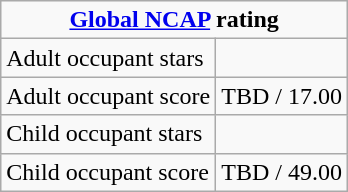<table class="wikitable"">
<tr>
<td colspan="2" style="text-align:center;"><strong><a href='#'>Global NCAP</a> rating</strong></td>
</tr>
<tr>
<td>Adult occupant stars</td>
<td></td>
</tr>
<tr>
<td>Adult occupant score</td>
<td>TBD / 17.00</td>
</tr>
<tr>
<td>Child occupant stars</td>
<td></td>
</tr>
<tr>
<td>Child occupant score</td>
<td>TBD / 49.00</td>
</tr>
</table>
